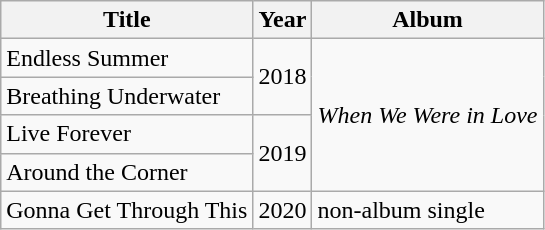<table class="wikitable">
<tr>
<th>Title</th>
<th>Year</th>
<th>Album</th>
</tr>
<tr>
<td>Endless Summer</td>
<td rowspan="2">2018</td>
<td rowspan="4"><em>When We Were in Love</em></td>
</tr>
<tr>
<td>Breathing Underwater</td>
</tr>
<tr>
<td>Live Forever</td>
<td rowspan="2">2019</td>
</tr>
<tr>
<td>Around the Corner</td>
</tr>
<tr>
<td>Gonna Get Through This</td>
<td>2020</td>
<td>non-album single</td>
</tr>
</table>
